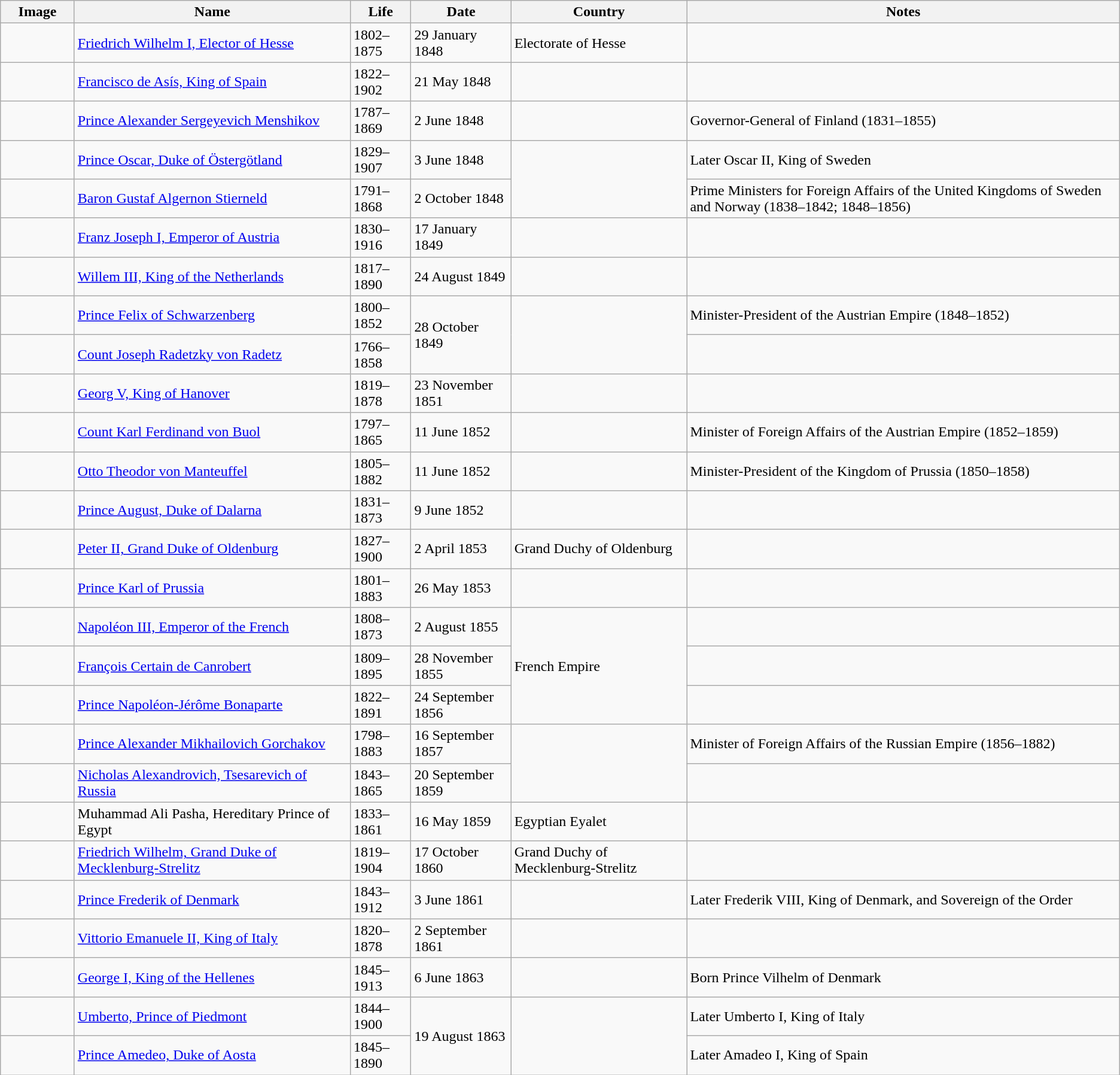<table class="wikitable">
<tr>
<th style="width: 75px;">Image</th>
<th style="width: 300px;">Name</th>
<th>Life</th>
<th>Date</th>
<th>Country</th>
<th>Notes</th>
</tr>
<tr>
<td></td>
<td><a href='#'>Friedrich Wilhelm I, Elector of Hesse</a></td>
<td>1802–1875</td>
<td>29 January 1848</td>
<td> Electorate of Hesse</td>
<td></td>
</tr>
<tr>
<td></td>
<td><a href='#'>Francisco de Asís, King of Spain</a></td>
<td>1822–1902</td>
<td>21 May 1848</td>
<td></td>
<td></td>
</tr>
<tr>
<td></td>
<td><a href='#'>Prince Alexander Sergeyevich Menshikov</a></td>
<td>1787–1869</td>
<td>2 June 1848</td>
<td></td>
<td>Governor-General of Finland (1831–1855)</td>
</tr>
<tr>
<td></td>
<td><a href='#'>Prince Oscar, Duke of Östergötland</a></td>
<td>1829–1907</td>
<td>3 June 1848</td>
<td rowspan="2"></td>
<td>Later Oscar II, King of Sweden</td>
</tr>
<tr>
<td></td>
<td><a href='#'>Baron Gustaf Algernon Stierneld</a></td>
<td>1791–1868</td>
<td>2 October 1848</td>
<td>Prime Ministers for Foreign Affairs of the United Kingdoms of Sweden and Norway (1838–1842; 1848–1856)</td>
</tr>
<tr>
<td></td>
<td><a href='#'>Franz Joseph I, Emperor of Austria</a></td>
<td>1830–1916</td>
<td>17 January 1849</td>
<td></td>
<td></td>
</tr>
<tr>
<td></td>
<td><a href='#'>Willem III, King of the Netherlands</a></td>
<td>1817–1890</td>
<td>24 August 1849</td>
<td></td>
<td></td>
</tr>
<tr>
<td></td>
<td><a href='#'>Prince Felix of Schwarzenberg</a></td>
<td>1800–1852</td>
<td rowspan="2">28 October 1849</td>
<td rowspan="2"></td>
<td>Minister-President of the Austrian Empire (1848–1852)</td>
</tr>
<tr>
<td></td>
<td><a href='#'>Count Joseph Radetzky von Radetz</a></td>
<td>1766–1858</td>
<td></td>
</tr>
<tr>
<td></td>
<td><a href='#'>Georg V, King of Hanover</a></td>
<td>1819–1878</td>
<td>23 November 1851</td>
<td></td>
<td></td>
</tr>
<tr>
<td></td>
<td><a href='#'>Count Karl Ferdinand von Buol</a></td>
<td>1797–1865</td>
<td>11 June 1852</td>
<td></td>
<td>Minister of Foreign Affairs of the Austrian Empire (1852–1859)</td>
</tr>
<tr>
<td></td>
<td><a href='#'>Otto Theodor von Manteuffel</a></td>
<td>1805–1882</td>
<td>11 June 1852</td>
<td></td>
<td>Minister-President of the Kingdom of Prussia (1850–1858)</td>
</tr>
<tr>
<td></td>
<td><a href='#'>Prince August, Duke of Dalarna</a></td>
<td>1831–1873</td>
<td>9 June 1852</td>
<td></td>
<td></td>
</tr>
<tr>
<td></td>
<td><a href='#'>Peter II, Grand Duke of Oldenburg</a></td>
<td>1827–1900</td>
<td>2 April 1853</td>
<td> Grand Duchy of Oldenburg</td>
<td></td>
</tr>
<tr>
<td></td>
<td><a href='#'>Prince Karl of Prussia</a></td>
<td>1801–1883</td>
<td>26 May 1853</td>
<td></td>
<td></td>
</tr>
<tr>
<td></td>
<td><a href='#'>Napoléon III, Emperor of the French</a></td>
<td>1808–1873</td>
<td>2 August 1855</td>
<td rowspan="3"> French Empire</td>
<td></td>
</tr>
<tr>
<td></td>
<td><a href='#'>François Certain de Canrobert</a></td>
<td>1809–1895</td>
<td>28 November 1855</td>
<td></td>
</tr>
<tr>
<td></td>
<td><a href='#'>Prince Napoléon-Jérôme Bonaparte</a></td>
<td>1822–1891</td>
<td>24 September 1856</td>
<td></td>
</tr>
<tr>
<td></td>
<td><a href='#'>Prince Alexander Mikhailovich Gorchakov</a></td>
<td>1798–1883</td>
<td>16 September 1857</td>
<td rowspan="2"></td>
<td>Minister of Foreign Affairs of the Russian Empire (1856–1882)</td>
</tr>
<tr>
<td></td>
<td><a href='#'>Nicholas Alexandrovich, Tsesarevich of Russia</a></td>
<td>1843–1865</td>
<td>20 September 1859</td>
<td></td>
</tr>
<tr>
<td></td>
<td>Muhammad Ali Pasha, Hereditary Prince of Egypt</td>
<td>1833–1861</td>
<td>16 May 1859</td>
<td> Egyptian Eyalet</td>
<td></td>
</tr>
<tr>
<td></td>
<td><a href='#'>Friedrich Wilhelm, Grand Duke of Mecklenburg-Strelitz</a></td>
<td>1819–1904</td>
<td>17 October 1860</td>
<td> Grand Duchy of Mecklenburg-Strelitz</td>
<td></td>
</tr>
<tr>
<td></td>
<td><a href='#'>Prince Frederik of Denmark</a></td>
<td>1843–1912</td>
<td>3 June 1861</td>
<td></td>
<td>Later Frederik VIII, King of Denmark, and Sovereign of the Order</td>
</tr>
<tr>
<td></td>
<td><a href='#'>Vittorio Emanuele II, King of Italy</a></td>
<td>1820–1878</td>
<td>2 September 1861</td>
<td></td>
<td></td>
</tr>
<tr>
<td></td>
<td><a href='#'>George I, King of the Hellenes</a></td>
<td>1845–1913</td>
<td>6 June 1863</td>
<td><br></td>
<td>Born Prince Vilhelm of Denmark</td>
</tr>
<tr>
<td></td>
<td><a href='#'>Umberto, Prince of Piedmont</a></td>
<td>1844–1900</td>
<td rowspan="2">19 August 1863</td>
<td rowspan="2"></td>
<td>Later Umberto I, King of Italy</td>
</tr>
<tr>
<td></td>
<td><a href='#'>Prince Amedeo, Duke of Aosta</a></td>
<td>1845–1890</td>
<td>Later Amadeo I, King of Spain</td>
</tr>
</table>
